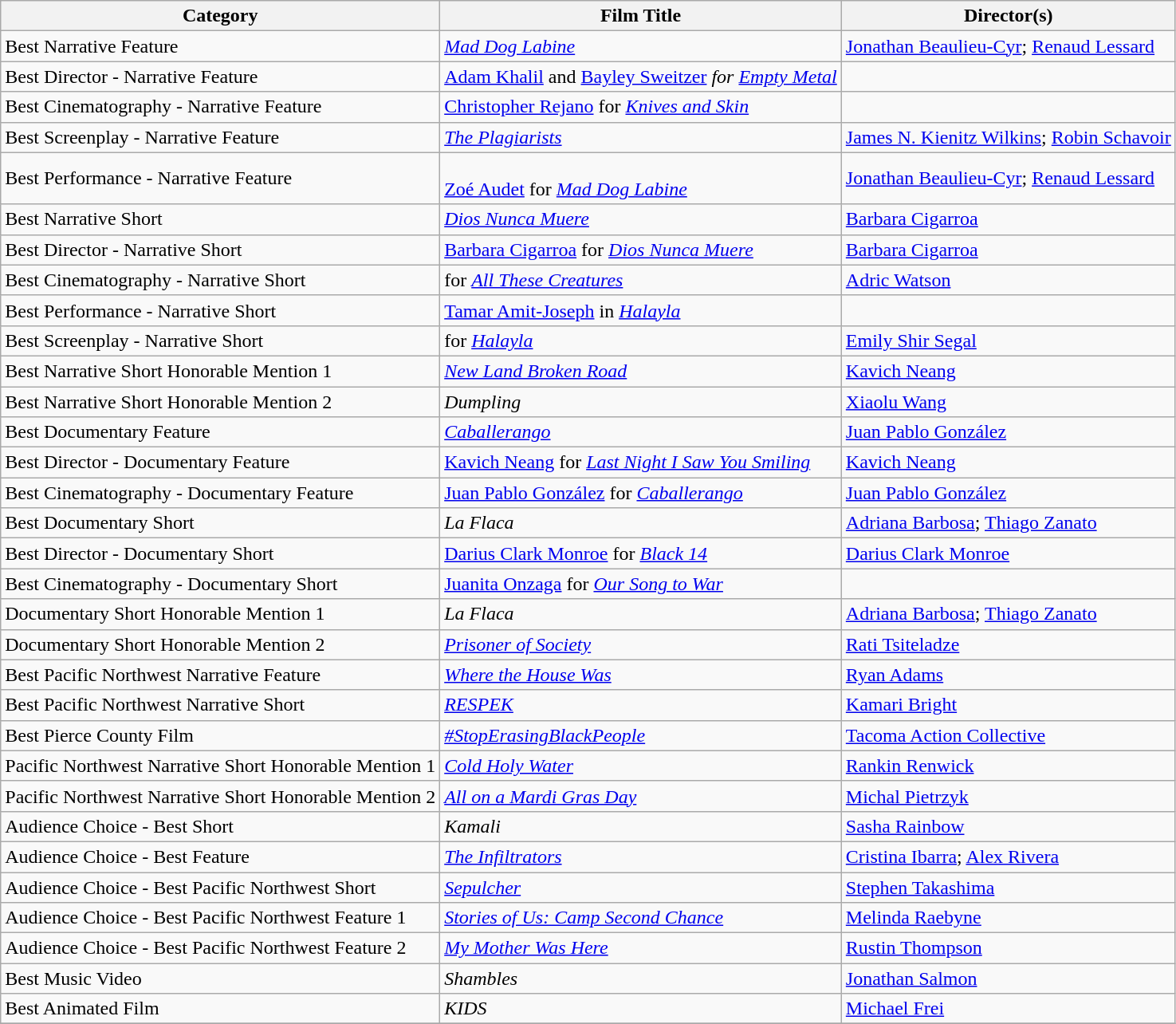<table class="wikitable">
<tr>
<th>Category</th>
<th>Film Title</th>
<th>Director(s)</th>
</tr>
<tr>
<td>Best Narrative Feature</td>
<td><em><a href='#'>Mad Dog Labine</a></em></td>
<td><a href='#'>Jonathan Beaulieu-Cyr</a>; <a href='#'>Renaud Lessard</a></td>
</tr>
<tr>
<td>Best Director - Narrative Feature</td>
<td><a href='#'>Adam Khalil</a> and <a href='#'>Bayley Sweitzer</a><em> for <a href='#'>Empty Metal</a></em></td>
<td></td>
</tr>
<tr>
<td>Best Cinematography - Narrative Feature</td>
<td><a href='#'>Christopher Rejano</a> for <em><a href='#'>Knives and Skin</a></em></td>
<td></td>
</tr>
<tr>
<td>Best Screenplay - Narrative Feature</td>
<td><em><a href='#'>The Plagiarists</a></em></td>
<td><a href='#'>James N. Kienitz Wilkins</a>; <a href='#'>Robin Schavoir</a></td>
</tr>
<tr>
<td>Best Performance - Narrative Feature</td>
<td><br><a href='#'>Zoé Audet</a> for <em><a href='#'>Mad Dog Labine</a></em></td>
<td><a href='#'>Jonathan Beaulieu-Cyr</a>; <a href='#'>Renaud Lessard</a></td>
</tr>
<tr>
<td>Best Narrative Short</td>
<td><em><a href='#'>Dios Nunca Muere</a></em></td>
<td><a href='#'>Barbara Cigarroa</a></td>
</tr>
<tr>
<td>Best Director - Narrative Short</td>
<td><a href='#'>Barbara Cigarroa</a> for <em><a href='#'>Dios Nunca Muere</a></em></td>
<td><a href='#'>Barbara Cigarroa</a></td>
</tr>
<tr>
<td>Best Cinematography - Narrative Short</td>
<td>for <em><a href='#'>All These Creatures</a></em></td>
<td><a href='#'>Adric Watson</a></td>
</tr>
<tr>
<td>Best Performance - Narrative Short</td>
<td><a href='#'>Tamar Amit-Joseph</a> in <em><a href='#'>Halayla</a></em></td>
<td></td>
</tr>
<tr>
<td>Best Screenplay - Narrative Short</td>
<td>for <em><a href='#'>Halayla</a></em></td>
<td><a href='#'>Emily Shir Segal</a></td>
</tr>
<tr>
<td>Best Narrative Short Honorable Mention 1</td>
<td><em><a href='#'>New Land Broken Road</a></em></td>
<td><a href='#'>Kavich Neang</a></td>
</tr>
<tr>
<td>Best Narrative Short Honorable Mention 2</td>
<td><em>Dumpling</em></td>
<td><a href='#'>Xiaolu Wang</a></td>
</tr>
<tr>
<td>Best Documentary Feature</td>
<td><em><a href='#'>Caballerango</a></em></td>
<td><a href='#'>Juan Pablo González</a></td>
</tr>
<tr>
<td>Best Director - Documentary Feature</td>
<td><a href='#'>Kavich Neang</a> for <em><a href='#'>Last Night I Saw You Smiling</a></em></td>
<td><a href='#'>Kavich Neang</a></td>
</tr>
<tr>
<td>Best Cinematography - Documentary Feature</td>
<td><a href='#'>Juan Pablo González</a> for <em><a href='#'>Caballerango</a></em></td>
<td><a href='#'>Juan Pablo González</a></td>
</tr>
<tr>
<td>Best Documentary Short</td>
<td><em>La Flaca</em></td>
<td><a href='#'>Adriana Barbosa</a>; <a href='#'>Thiago Zanato</a></td>
</tr>
<tr>
<td>Best Director - Documentary Short</td>
<td><a href='#'>Darius Clark Monroe</a> for <em><a href='#'>Black 14</a></em></td>
<td><a href='#'>Darius Clark Monroe</a></td>
</tr>
<tr>
<td>Best Cinematography - Documentary Short</td>
<td><a href='#'>Juanita Onzaga</a> for <em><a href='#'>Our Song to War</a></em></td>
<td></td>
</tr>
<tr>
<td>Documentary Short Honorable Mention 1</td>
<td><em>La Flaca</em></td>
<td><a href='#'>Adriana Barbosa</a>; <a href='#'>Thiago Zanato</a></td>
</tr>
<tr>
<td>Documentary Short Honorable Mention 2</td>
<td><em><a href='#'>Prisoner of Society</a></em></td>
<td><a href='#'>Rati Tsiteladze</a></td>
</tr>
<tr>
<td>Best Pacific Northwest Narrative Feature</td>
<td><em><a href='#'>Where the House Was</a></em></td>
<td><a href='#'>Ryan Adams</a></td>
</tr>
<tr>
<td>Best Pacific Northwest Narrative Short</td>
<td><em><a href='#'>RESPEK</a></em></td>
<td><a href='#'>Kamari Bright</a></td>
</tr>
<tr>
<td>Best Pierce County Film</td>
<td><em><a href='#'>#StopErasingBlackPeople</a></em></td>
<td><a href='#'>Tacoma Action Collective</a></td>
</tr>
<tr>
<td>Pacific Northwest Narrative Short Honorable Mention 1</td>
<td><em><a href='#'>Cold Holy Water</a></em></td>
<td><a href='#'>Rankin Renwick</a></td>
</tr>
<tr>
<td>Pacific Northwest Narrative Short Honorable Mention 2</td>
<td><em><a href='#'>All on a Mardi Gras Day</a></em></td>
<td><a href='#'>Michal Pietrzyk</a></td>
</tr>
<tr>
<td>Audience Choice - Best Short</td>
<td><em>Kamali</em></td>
<td><a href='#'>Sasha Rainbow</a></td>
</tr>
<tr>
<td>Audience Choice - Best Feature</td>
<td><em><a href='#'>The Infiltrators</a></em></td>
<td><a href='#'>Cristina Ibarra</a>; <a href='#'>Alex Rivera</a></td>
</tr>
<tr>
<td>Audience Choice - Best Pacific Northwest Short</td>
<td><em><a href='#'>Sepulcher</a></em></td>
<td><a href='#'>Stephen Takashima</a></td>
</tr>
<tr>
<td>Audience Choice - Best Pacific Northwest Feature 1</td>
<td><em><a href='#'>Stories of Us: Camp Second Chance</a></em></td>
<td><a href='#'>Melinda Raebyne</a></td>
</tr>
<tr>
<td>Audience Choice - Best Pacific Northwest Feature 2</td>
<td><em><a href='#'>My Mother Was Here</a></em></td>
<td><a href='#'>Rustin Thompson</a></td>
</tr>
<tr>
<td>Best Music Video</td>
<td><em>Shambles</em></td>
<td><a href='#'>Jonathan Salmon</a></td>
</tr>
<tr>
<td>Best Animated Film</td>
<td><em>KIDS</em></td>
<td><a href='#'>Michael Frei</a></td>
</tr>
<tr>
</tr>
</table>
